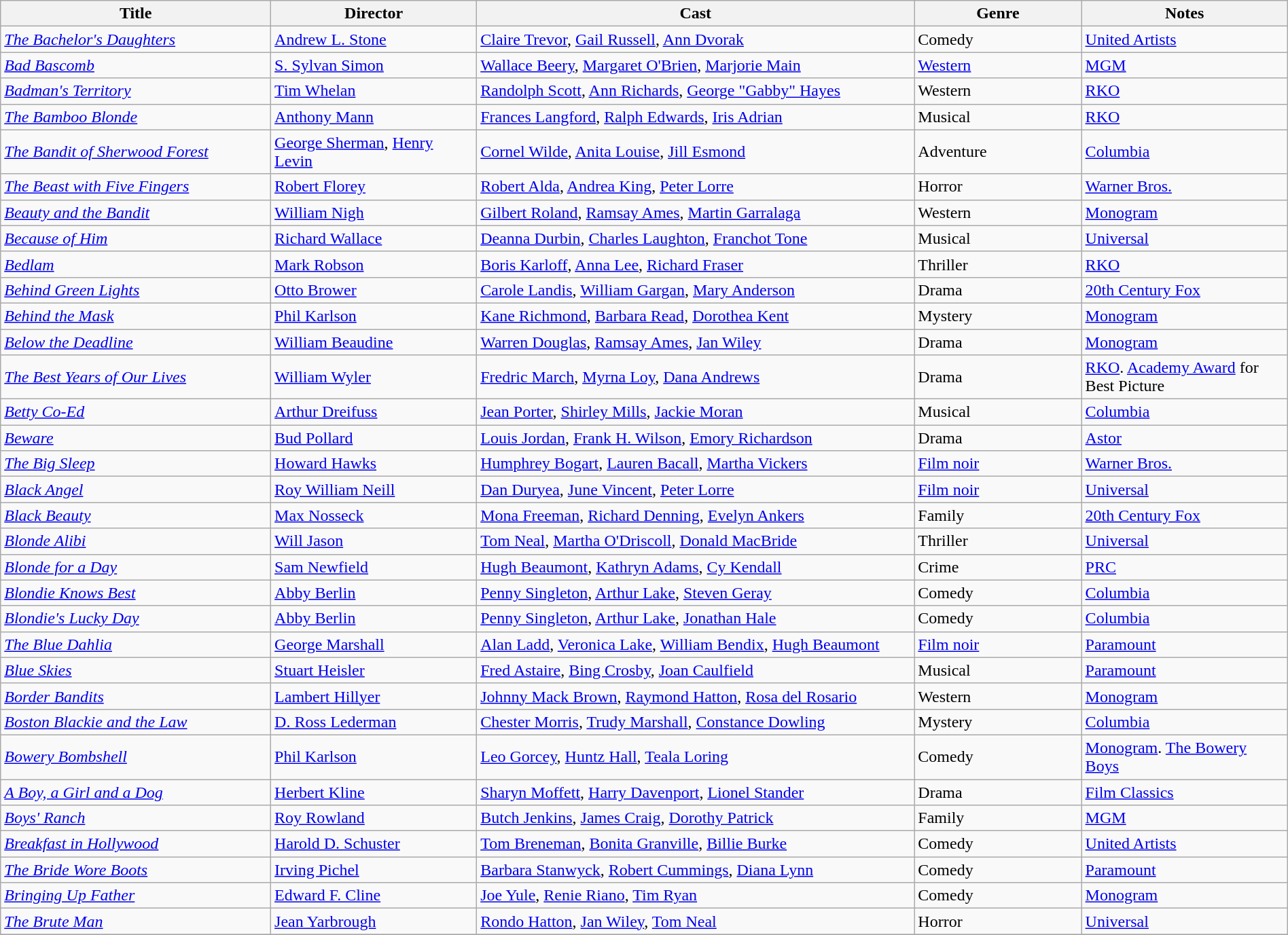<table class="wikitable" style="width:100%;">
<tr>
<th style="width:21%;">Title</th>
<th style="width:16%;">Director</th>
<th style="width:34%;">Cast</th>
<th style="width:13%;">Genre</th>
<th style="width:16%;">Notes</th>
</tr>
<tr>
<td><em><a href='#'>The Bachelor's Daughters</a></em></td>
<td><a href='#'>Andrew L. Stone</a></td>
<td><a href='#'>Claire Trevor</a>, <a href='#'>Gail Russell</a>, <a href='#'>Ann Dvorak</a></td>
<td>Comedy</td>
<td><a href='#'>United Artists</a></td>
</tr>
<tr>
<td><em><a href='#'>Bad Bascomb</a></em></td>
<td><a href='#'>S. Sylvan Simon</a></td>
<td><a href='#'>Wallace Beery</a>, <a href='#'>Margaret O'Brien</a>, <a href='#'>Marjorie Main</a></td>
<td><a href='#'>Western</a></td>
<td><a href='#'>MGM</a></td>
</tr>
<tr>
<td><em><a href='#'>Badman's Territory</a></em></td>
<td><a href='#'>Tim Whelan</a></td>
<td><a href='#'>Randolph Scott</a>, <a href='#'>Ann Richards</a>, <a href='#'>George "Gabby" Hayes</a></td>
<td>Western</td>
<td><a href='#'>RKO</a></td>
</tr>
<tr>
<td><em><a href='#'>The Bamboo Blonde</a></em></td>
<td><a href='#'>Anthony Mann</a></td>
<td><a href='#'>Frances Langford</a>, <a href='#'>Ralph Edwards</a>, <a href='#'>Iris Adrian</a></td>
<td>Musical</td>
<td><a href='#'>RKO</a></td>
</tr>
<tr>
<td><em><a href='#'>The Bandit of Sherwood Forest</a></em></td>
<td><a href='#'>George Sherman</a>, <a href='#'>Henry Levin</a></td>
<td><a href='#'>Cornel Wilde</a>, <a href='#'>Anita Louise</a>, <a href='#'>Jill Esmond</a></td>
<td>Adventure</td>
<td><a href='#'>Columbia</a></td>
</tr>
<tr>
<td><em><a href='#'>The Beast with Five Fingers</a></em></td>
<td><a href='#'>Robert Florey</a></td>
<td><a href='#'>Robert Alda</a>, <a href='#'>Andrea King</a>, <a href='#'>Peter Lorre</a></td>
<td>Horror</td>
<td><a href='#'>Warner Bros.</a></td>
</tr>
<tr>
<td><em><a href='#'>Beauty and the Bandit</a></em></td>
<td><a href='#'>William Nigh</a></td>
<td><a href='#'>Gilbert Roland</a>, <a href='#'>Ramsay Ames</a>, <a href='#'>Martin Garralaga</a></td>
<td>Western</td>
<td><a href='#'>Monogram</a></td>
</tr>
<tr>
<td><em><a href='#'>Because of Him</a></em></td>
<td><a href='#'>Richard Wallace</a></td>
<td><a href='#'>Deanna Durbin</a>, <a href='#'>Charles Laughton</a>, <a href='#'>Franchot Tone</a></td>
<td>Musical</td>
<td><a href='#'>Universal</a></td>
</tr>
<tr>
<td><em><a href='#'>Bedlam</a></em></td>
<td><a href='#'>Mark Robson</a></td>
<td><a href='#'>Boris Karloff</a>, <a href='#'>Anna Lee</a>, <a href='#'>Richard Fraser</a></td>
<td>Thriller</td>
<td><a href='#'>RKO</a></td>
</tr>
<tr>
<td><em><a href='#'>Behind Green Lights</a></em></td>
<td><a href='#'>Otto Brower</a></td>
<td><a href='#'>Carole Landis</a>, <a href='#'>William Gargan</a>, <a href='#'>Mary Anderson</a></td>
<td>Drama</td>
<td><a href='#'>20th Century Fox</a></td>
</tr>
<tr>
<td><em><a href='#'>Behind the Mask</a></em></td>
<td><a href='#'>Phil Karlson</a></td>
<td><a href='#'>Kane Richmond</a>, <a href='#'>Barbara Read</a>, <a href='#'>Dorothea Kent</a></td>
<td>Mystery</td>
<td><a href='#'>Monogram</a></td>
</tr>
<tr>
<td><em><a href='#'>Below the Deadline</a></em></td>
<td><a href='#'>William Beaudine</a></td>
<td><a href='#'>Warren Douglas</a>, <a href='#'>Ramsay Ames</a>, <a href='#'>Jan Wiley</a></td>
<td>Drama</td>
<td><a href='#'>Monogram</a></td>
</tr>
<tr>
<td><em><a href='#'>The Best Years of Our Lives</a></em></td>
<td><a href='#'>William Wyler</a></td>
<td><a href='#'>Fredric March</a>, <a href='#'>Myrna Loy</a>, <a href='#'>Dana Andrews</a></td>
<td>Drama</td>
<td><a href='#'>RKO</a>. <a href='#'>Academy Award</a> for Best Picture</td>
</tr>
<tr>
<td><em><a href='#'>Betty Co-Ed</a></em></td>
<td><a href='#'>Arthur Dreifuss</a></td>
<td><a href='#'>Jean Porter</a>, <a href='#'>Shirley Mills</a>, <a href='#'>Jackie Moran</a></td>
<td>Musical</td>
<td><a href='#'>Columbia</a></td>
</tr>
<tr>
<td><em><a href='#'>Beware</a></em></td>
<td><a href='#'>Bud Pollard</a></td>
<td><a href='#'>Louis Jordan</a>, <a href='#'>Frank H. Wilson</a>, <a href='#'>Emory Richardson</a></td>
<td>Drama</td>
<td><a href='#'>Astor</a></td>
</tr>
<tr>
<td><em><a href='#'>The Big Sleep</a></em></td>
<td><a href='#'>Howard Hawks</a></td>
<td><a href='#'>Humphrey Bogart</a>, <a href='#'>Lauren Bacall</a>, <a href='#'>Martha Vickers</a></td>
<td><a href='#'>Film noir</a></td>
<td><a href='#'>Warner Bros.</a></td>
</tr>
<tr>
<td><em><a href='#'>Black Angel</a></em></td>
<td><a href='#'>Roy William Neill</a></td>
<td><a href='#'>Dan Duryea</a>, <a href='#'>June Vincent</a>, <a href='#'>Peter Lorre</a></td>
<td><a href='#'>Film noir</a></td>
<td><a href='#'>Universal</a></td>
</tr>
<tr>
<td><em><a href='#'>Black Beauty</a></em></td>
<td><a href='#'>Max Nosseck</a></td>
<td><a href='#'>Mona Freeman</a>, <a href='#'>Richard Denning</a>, <a href='#'>Evelyn Ankers</a></td>
<td>Family</td>
<td><a href='#'>20th Century Fox</a></td>
</tr>
<tr>
<td><em><a href='#'>Blonde Alibi</a></em></td>
<td><a href='#'>Will Jason</a></td>
<td><a href='#'>Tom Neal</a>, <a href='#'>Martha O'Driscoll</a>, <a href='#'>Donald MacBride</a></td>
<td>Thriller</td>
<td><a href='#'>Universal</a></td>
</tr>
<tr>
<td><em><a href='#'>Blonde for a Day</a></em></td>
<td><a href='#'>Sam Newfield</a></td>
<td><a href='#'>Hugh Beaumont</a>, <a href='#'>Kathryn Adams</a>, <a href='#'>Cy Kendall</a></td>
<td>Crime</td>
<td><a href='#'>PRC</a></td>
</tr>
<tr>
<td><em><a href='#'>Blondie Knows Best</a></em></td>
<td><a href='#'>Abby Berlin</a></td>
<td><a href='#'>Penny Singleton</a>, <a href='#'>Arthur Lake</a>, <a href='#'>Steven Geray</a></td>
<td>Comedy</td>
<td><a href='#'>Columbia</a></td>
</tr>
<tr>
<td><em><a href='#'>Blondie's Lucky Day</a></em></td>
<td><a href='#'>Abby Berlin</a></td>
<td><a href='#'>Penny Singleton</a>, <a href='#'>Arthur Lake</a>, <a href='#'>Jonathan Hale</a></td>
<td>Comedy</td>
<td><a href='#'>Columbia</a></td>
</tr>
<tr>
<td><em><a href='#'>The Blue Dahlia</a></em></td>
<td><a href='#'>George Marshall</a></td>
<td><a href='#'>Alan Ladd</a>, <a href='#'>Veronica Lake</a>, <a href='#'>William Bendix</a>, <a href='#'>Hugh Beaumont</a></td>
<td><a href='#'>Film noir</a></td>
<td><a href='#'>Paramount</a></td>
</tr>
<tr>
<td><em><a href='#'>Blue Skies</a></em></td>
<td><a href='#'>Stuart Heisler</a></td>
<td><a href='#'>Fred Astaire</a>, <a href='#'>Bing Crosby</a>, <a href='#'>Joan Caulfield</a></td>
<td>Musical</td>
<td><a href='#'>Paramount</a></td>
</tr>
<tr>
<td><em><a href='#'>Border Bandits</a></em></td>
<td><a href='#'>Lambert Hillyer</a></td>
<td><a href='#'>Johnny Mack Brown</a>, <a href='#'>Raymond Hatton</a>, <a href='#'>Rosa del Rosario</a></td>
<td>Western</td>
<td><a href='#'>Monogram</a></td>
</tr>
<tr>
<td><em><a href='#'>Boston Blackie and the Law</a></em></td>
<td><a href='#'>D. Ross Lederman</a></td>
<td><a href='#'>Chester Morris</a>, <a href='#'>Trudy Marshall</a>, <a href='#'>Constance Dowling</a></td>
<td>Mystery</td>
<td><a href='#'>Columbia</a></td>
</tr>
<tr>
<td><em><a href='#'>Bowery Bombshell</a></em></td>
<td><a href='#'>Phil Karlson</a></td>
<td><a href='#'>Leo Gorcey</a>, <a href='#'>Huntz Hall</a>, <a href='#'>Teala Loring</a></td>
<td>Comedy</td>
<td><a href='#'>Monogram</a>. <a href='#'>The Bowery Boys</a></td>
</tr>
<tr>
<td><em><a href='#'>A Boy, a Girl and a Dog</a></em></td>
<td><a href='#'>Herbert Kline</a></td>
<td><a href='#'>Sharyn Moffett</a>, <a href='#'>Harry Davenport</a>, <a href='#'>Lionel Stander</a></td>
<td>Drama</td>
<td><a href='#'>Film Classics</a></td>
</tr>
<tr>
<td><em><a href='#'>Boys' Ranch</a></em></td>
<td><a href='#'>Roy Rowland</a></td>
<td><a href='#'>Butch Jenkins</a>, <a href='#'>James Craig</a>, <a href='#'>Dorothy Patrick</a></td>
<td>Family</td>
<td><a href='#'>MGM</a></td>
</tr>
<tr>
<td><em><a href='#'>Breakfast in Hollywood</a></em></td>
<td><a href='#'>Harold D. Schuster</a></td>
<td><a href='#'>Tom Breneman</a>, <a href='#'>Bonita Granville</a>, <a href='#'>Billie Burke</a></td>
<td>Comedy</td>
<td><a href='#'>United Artists</a></td>
</tr>
<tr>
<td><em><a href='#'>The Bride Wore Boots</a></em></td>
<td><a href='#'>Irving Pichel</a></td>
<td><a href='#'>Barbara Stanwyck</a>, <a href='#'>Robert Cummings</a>, <a href='#'>Diana Lynn</a></td>
<td>Comedy</td>
<td><a href='#'>Paramount</a></td>
</tr>
<tr>
<td><em><a href='#'>Bringing Up Father</a></em></td>
<td><a href='#'>Edward F. Cline</a></td>
<td><a href='#'>Joe Yule</a>, <a href='#'>Renie Riano</a>, <a href='#'>Tim Ryan</a></td>
<td>Comedy</td>
<td><a href='#'>Monogram</a></td>
</tr>
<tr>
<td><em><a href='#'>The Brute Man</a></em></td>
<td><a href='#'>Jean Yarbrough</a></td>
<td><a href='#'>Rondo Hatton</a>, <a href='#'>Jan Wiley</a>, <a href='#'>Tom Neal</a></td>
<td>Horror</td>
<td><a href='#'>Universal</a></td>
</tr>
<tr>
</tr>
</table>
